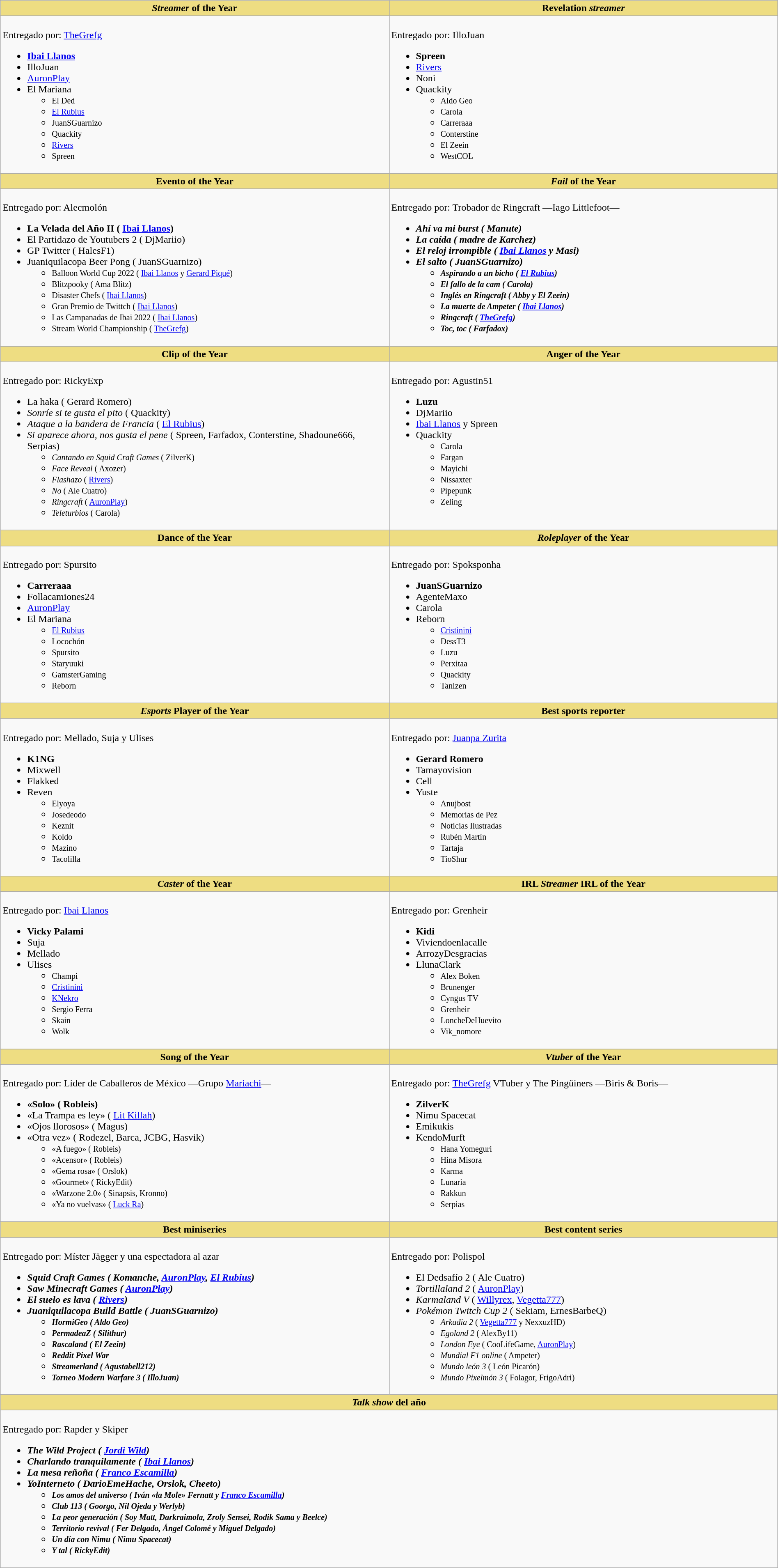<table class="wikitable" style="width:100%;">
<tr>
<th style="background:#EEDD82; width:50%"><em>Streamer</em> of the Year</th>
<th style="background:#EEDD82; width:50%">Revelation <em>streamer</em></th>
</tr>
<tr>
<td valign="top"><br><div>Entregado por: <a href='#'>TheGrefg</a></div><ul><li><strong> <a href='#'>Ibai Llanos</a></strong></li><li> IlloJuan</li><li> <a href='#'>AuronPlay</a></li><li> El Mariana<ul><li><small> El Ded</small></li><li><small> <a href='#'>El Rubius</a></small></li><li><small> JuanSGuarnizo</small></li><li><small> Quackity</small></li><li><small> <a href='#'>Rivers</a></small></li><li><small> Spreen</small></li></ul></li></ul></td>
<td valign="top"><br><div>Entregado por: IlloJuan</div><ul><li><strong> Spreen</strong></li><li> <a href='#'>Rivers</a></li><li> Noni</li><li> Quackity<ul><li><small> Aldo Geo</small></li><li><small> Carola</small></li><li><small> Carreraaa</small></li><li><small> Conterstine</small></li><li><small> El Zeein</small></li><li><small> WestCOL</small></li></ul></li></ul></td>
</tr>
<tr>
<th style="background:#EEDD82; width:50%">Evento of the Year</th>
<th style="background:#EEDD82; width:50%"><em>Fail</em> of the Year</th>
</tr>
<tr>
<td valign="top"><br><div>Entregado por: Alecmolón</div><ul><li><strong>La Velada del Año II (</strong><strong> <a href='#'>Ibai Llanos</a>)</strong></li><li>El Partidazo de Youtubers 2 (<strong></strong> DjMariio)</li><li>GP Twitter (<strong></strong> HalesF1)</li><li>Juaniquilacopa Beer Pong (<strong></strong> JuanSGuarnizo)<ul><li><small>Balloon World Cup 2022 (<strong></strong> <a href='#'>Ibai Llanos</a> y <strong></strong> <a href='#'>Gerard Piqué</a>)</small></li><li><small>Blitzpooky (<strong></strong> Ama Blitz)</small></li><li><small>Disaster Chefs (<strong></strong> <a href='#'>Ibai Llanos</a>)</small></li><li><small>Gran Premio de Twittch (<strong></strong> <a href='#'>Ibai Llanos</a>)</small></li><li><small>Las Campanadas de Ibai 2022 (<strong></strong> <a href='#'>Ibai Llanos</a>)</small></li><li><small>Stream World Championship (<strong></strong> <a href='#'>TheGrefg</a>)</small></li></ul></li></ul></td>
<td valign="top"><br><div>Entregado por: Trobador de Ringcraft —Iago Littlefoot—</div><ul><li><strong><em>Ahí va mi burst<em> (<strong> </strong>Manute)<strong></li><li></em>La caída<em> ( madre de Karchez)</li><li></em>El reloj irrompible<em> ( <a href='#'>Ibai Llanos</a> y  Masi)</li><li></em>El salto<em> (</strong><strong> JuanSGuarnizo)<ul><li><small></em>Aspirando a un bicho<em> ( <a href='#'>El Rubius</a>)</small></li><li><small></em>El fallo de la cam<em> ( Carola)</small></li><li><small></em>Inglés en Ringcraft<em> ( Abby y  El Zeein)</small></li><li><small></em>La muerte de Ampeter<em> ( <a href='#'>Ibai Llanos</a>)</small></li><li><small></em>Ringcraft<em> ( <a href='#'>TheGrefg</a>)</small></li><li><small></em>Toc, toc<em> ( Farfadox)</small></li></ul></li></ul></td>
</tr>
<tr>
<th style="background:#EEDD82; width:50%">Clip of the Year</th>
<th style="background:#EEDD82; width:50%">Anger of the Year</th>
</tr>
<tr>
<td valign="top"><br><div>Entregado por: RickyExp</div><ul><li></em></strong>La haka</em> ( Gerard Romero)</strong></li><li><em>Sonríe si te gusta el pito</em> ( Quackity)</li><li><em>Ataque a la bandera de Francia</em> ( <a href='#'>El Rubius</a>)</li><li><em>Si aparece ahora, nos gusta el pene</em> ( Spreen,  Farfadox,  Conterstine,  Shadoune666,  Serpias)<ul><li><small><em>Cantando en Squid Craft Games</em> ( ZilverK)</small></li><li><small><em>Face Reveal</em> ( Axozer)</small></li><li><small><em>Flashazo</em> ( <a href='#'>Rivers</a>)</small></li><li><small><em>No</em> ( Ale Cuatro)</small></li><li><small><em>Ringcraft</em> ( <a href='#'>AuronPlay</a>)</small></li><li><small><em>Teleturbios</em> ( Carola)</small></li></ul></li></ul></td>
<td valign="top"><br><div>Entregado por: Agustin51</div><ul><li><strong> Luzu</strong></li><li> DjMariio</li><li> <a href='#'>Ibai Llanos</a> y  Spreen</li><li> Quackity<ul><li><small>  Carola</small></li><li><small> Fargan</small></li><li><small> Mayichi</small></li><li><small> Nissaxter</small></li><li><small> Pipepunk</small></li><li><small> Zeling</small></li></ul></li></ul></td>
</tr>
<tr>
<th style="background:#EEDD82; width:50%">Dance of the Year</th>
<th style="background:#EEDD82; width:50%"><em>Roleplayer</em> of the Year</th>
</tr>
<tr>
<td valign="top"><br><div>Entregado por: Spursito</div><ul><li><strong> Carreraaa</strong></li><li> Follacamiones24</li><li> <a href='#'>AuronPlay</a></li><li> El Mariana<ul><li><small> <a href='#'>El Rubius</a></small></li><li><small> Locochón</small></li><li><small> Spursito</small></li><li><small> Staryuuki</small></li><li><small> GamsterGaming</small></li><li><small> Reborn</small></li></ul></li></ul></td>
<td valign="top"><br><div>Entregado por: Spoksponha</div><ul><li><strong> JuanSGuarnizo</strong></li><li> AgenteMaxo</li><li> Carola</li><li> Reborn<ul><li><small>  <a href='#'>Cristinini</a></small></li><li><small> DessT3</small></li><li><small> Luzu</small></li><li><small> Perxitaa</small></li><li><small> Quackity</small></li><li><small> Tanizen</small></li></ul></li></ul></td>
</tr>
<tr>
<th style="background:#EEDD82; width:50%"><em>Esports</em> Player of the Year</th>
<th style="background:#EEDD82; width:50%">Best sports reporter</th>
</tr>
<tr>
<td valign="top"><br><div>Entregado por: Mellado, Suja y Ulises</div><ul><li><strong> K1NG</strong></li><li> Mixwell</li><li> Flakked</li><li> Reven<ul><li><small>  Elyoya</small></li><li><small> Josedeodo</small></li><li><small> Keznit</small></li><li><small> Koldo</small></li><li><small> Mazino</small></li><li><small> Tacolilla</small></li></ul></li></ul></td>
<td valign="top"><br><div>Entregado por: <a href='#'>Juanpa Zurita</a></div><ul><li><strong> Gerard Romero</strong></li><li> Tamayovision</li><li> Cell</li><li> Yuste<ul><li><small> Anujbost</small></li><li><small> Memorias de Pez</small></li><li><small> Noticias Ilustradas</small></li><li><small> Rubén Martín</small></li><li><small> Tartaja</small></li><li><small> TioShur</small></li></ul></li></ul></td>
</tr>
<tr>
<th style="background:#EEDD82; width:50%"><em>Caster</em> of the Year</th>
<th style="background:#EEDD82; width:50%">IRL <em>Streamer</em> IRL of the Year</th>
</tr>
<tr>
<td valign="top"><br><div>Entregado por: <a href='#'>Ibai Llanos</a></div><ul><li><strong> Vicky Palami</strong></li><li> Suja</li><li> Mellado</li><li> Ulises<ul><li><small> Champi</small></li><li><small> <a href='#'>Cristinini</a></small></li><li><small> <a href='#'>KNekro</a></small></li><li><small> Sergio Ferra</small></li><li><small> Skain</small></li><li><small> Wolk</small></li></ul></li></ul></td>
<td valign="top"><br><div>Entregado por: Grenheir</div><ul><li><strong> Kidi</strong></li><li> Viviendoenlacalle</li><li> ArrozyDesgracias</li><li> LlunaClark<ul><li><small> Alex Boken</small></li><li><small> Brunenger</small></li><li><small> Cyngus TV</small></li><li><small> Grenheir</small></li><li><small> LoncheDeHuevito</small></li><li><small> Vik_nomore</small></li></ul></li></ul></td>
</tr>
<tr>
<th style="background:#EEDD82; width:50%">Song of the Year</th>
<th style="background:#EEDD82; width:50%"><em>Vtuber</em> of the Year</th>
</tr>
<tr>
<td valign="top"><br><div>Entregado por: Líder de Caballeros de México —Grupo <a href='#'>Mariachi</a>—</div><ul><li><strong>«Solo» ( Robleis)</strong></li><li>«La Trampa es ley» ( <a href='#'>Lit Killah</a>)</li><li>«Ojos llorosos» ( Magus)</li><li>«Otra vez» ( Rodezel,  Barca,  JCBG,  Hasvik)<ul><li><small>«A fuego» ( Robleis)</small></li><li><small>«Acensor» ( Robleis)</small></li><li><small>«Gema rosa» ( Orslok)</small></li><li><small>«Gourmet» ( RickyEdit)</small></li><li><small>«Warzone 2.0» ( Sinapsis,  Kronno)</small></li><li><small>«Ya no vuelvas» ( <a href='#'>Luck Ra</a>)</small></li></ul></li></ul></td>
<td valign="top"><br><div>Entregado por: <a href='#'>TheGrefg</a> VTuber y The Pingüiners —Biris & Boris—</div><ul><li><strong> ZilverK</strong></li><li> Nimu Spacecat</li><li> Emikukis</li><li> KendoMurft<ul><li><small> Hana Yomeguri</small></li><li><small> Hina Misora</small></li><li><small> Karma</small></li><li><small> Lunaria</small></li><li><small> Rakkun</small></li><li><small> Serpias</small></li></ul></li></ul></td>
</tr>
<tr>
<th style="background:#EEDD82; width:50%">Best miniseries</th>
<th style="background:#EEDD82; width:50%">Best content series</th>
</tr>
<tr>
<td valign="top"><br><div>Entregado por: Míster Jägger y una espectadora al azar</div><ul><li><strong><em>Squid Craft Games<em> ( Komanche,  <a href='#'>AuronPlay</a>,  <a href='#'>El Rubius</a>)<strong></li><li></em>Saw Minecraft Games<em> ( <a href='#'>AuronPlay</a>)</li><li></em>El suelo es lava<em> ( <a href='#'>Rivers</a>)</li><li></em>Juaniquilacopa Build Battle<em> ( JuanSGuarnizo)<ul><li><small></em>HormiGeo<em> ( Aldo Geo)</small></li><li><small></em>PermadeaZ<em> ( Silithur)</small></li><li><small></em>Rascaland<em> ( El Zeein)</small></li><li><small></em>Reddit Pixel War<em></small></li><li><small></em>Streamerland<em> ( Agustabell212)</small></li><li><small></em>Torneo Modern Warfare 3<em> ( IlloJuan)</small></li></ul></li></ul></td>
<td valign="top"><br><div>Entregado por: Polispol</div><ul><li></em></strong>El Dedsafío 2</em> ( Ale Cuatro)</strong></li><li><em>Tortillaland 2</em> ( <a href='#'>AuronPlay</a>)</li><li><em>Karmaland V</em> ( <a href='#'>Willyrex</a>,  <a href='#'>Vegetta777</a>)</li><li><em>Pokémon Twitch Cup 2</em> ( Sekiam,  ErnesBarbeQ)<ul><li><small><em>Arkadia 2</em> ( <a href='#'>Vegetta777</a> y  NexxuzHD)</small></li><li><small><em>Egoland 2</em> ( AlexBy11)</small></li><li><small><em>London Eye</em> ( CooLifeGame,  <a href='#'>AuronPlay</a>)</small></li><li><small><em>Mundial F1 online</em> ( Ampeter)</small></li><li><small><em>Mundo león 3</em> ( León Picarón)</small></li><li><small><em>Mundo Pixelmón 3</em> ( Folagor,  FrigoAdri)</small></li></ul></li></ul></td>
</tr>
<tr>
<th colspan="2" style="background:#EEDD82; width:100%"><em>Talk show</em> del año</th>
</tr>
<tr>
<td colspan="2" valign="top" style="width:100%"><br><div>Entregado por: Rapder y Skiper</div><ul><li><strong><em>The Wild Project<em> ( <a href='#'>Jordi Wild</a>)<strong></li><li></em>Charlando tranquilamente<em> ( <a href='#'>Ibai Llanos</a>)</li><li></em>La mesa reñoña<em> ( <a href='#'>Franco Escamilla</a>)</li><li></em>YoInterneto<em> ( DarioEmeHache,  Orslok,  Cheeto)<ul><li><small> </em>Los amos del universo<em> ( Iván «la Mole» Fernatt y  <a href='#'>Franco Escamilla</a>)</small></li><li><small></em>Club 113<em> ( Goorgo,  Nil Ojeda y  Werlyb)</small></li><li><small></em>La peor generación<em> (</strong><strong> Soy Matt, </strong><strong> Darkraimola, </strong><strong> Zroly Sensei, </strong><strong> Rodik Sama y </strong><strong> Beelce)</small></li><li><small></em>Territorio revival<em> (</strong><strong> Fer Delgado, </strong><strong> Ángel Colomé y </strong><strong> Miguel Delgado)</small></li><li><small></em>Un día con Nimu<em> ( Nimu Spacecat)</small></li><li><small></em>Y tal<em> ( RickyEdit)</small></li></ul></li></ul></td>
</tr>
</table>
